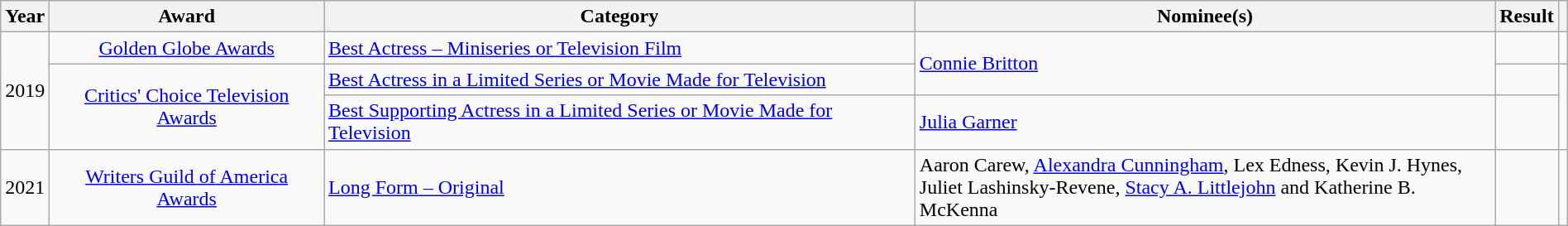<table class="wikitable sortable" style="width:100%">
<tr>
<th scope="col">Year</th>
<th scope="col">Award</th>
<th scope="col">Category</th>
<th scope="col">Nominee(s)</th>
<th scope="col">Result</th>
<th scope="col" class="unsortable"></th>
</tr>
<tr>
<td align="center" rowspan="3">2019</td>
<td align="center"><a href='#'>Golden Globe Awards</a></td>
<td><a href='#'>Best Actress – Miniseries or Television Film</a></td>
<td rowspan="2"><a href='#'>Connie Britton</a></td>
<td></td>
<td align="center"></td>
</tr>
<tr>
<td align="center" rowspan="2"><a href='#'>Critics' Choice Television Awards</a></td>
<td><a href='#'>Best Actress  in a Limited Series or Movie Made for Television</a></td>
<td></td>
<td align="center" rowspan="2"></td>
</tr>
<tr>
<td><a href='#'>Best Supporting Actress in a Limited Series or Movie Made for Television</a></td>
<td><a href='#'>Julia Garner</a></td>
<td></td>
</tr>
<tr>
<td align="center" rowspan="1">2021</td>
<td align="center"><a href='#'>Writers Guild of America Awards</a></td>
<td><a href='#'>Long Form – Original</a></td>
<td>Aaron Carew, <a href='#'>Alexandra Cunningham</a>, Lex Edness, Kevin J. Hynes,<br>Juliet Lashinsky-Revene, <a href='#'>Stacy A. Littlejohn</a> and Katherine B. McKenna</td>
<td></td>
<td align="center"></td>
</tr>
</table>
